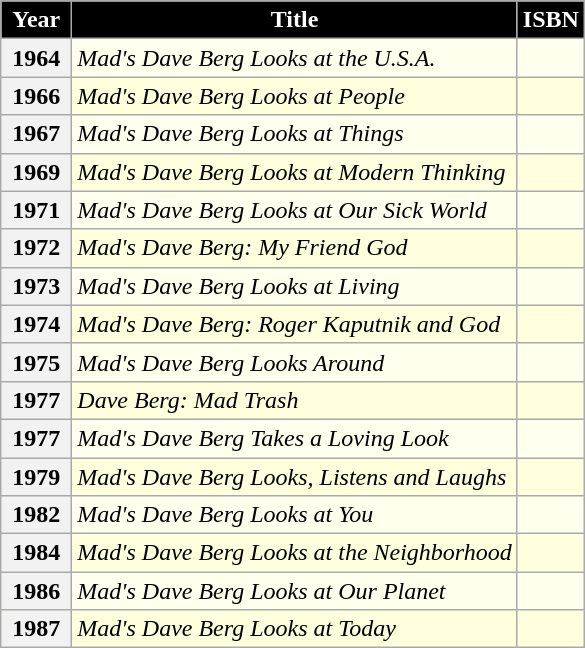<table class="wikitable" style="background:#FFFFEE">
<tr>
<th style="background:#000000; color:white; width:40px">Year</th>
<th style="background:#000000; color:white">Title</th>
<th style="background:#000000; color:white">ISBN</th>
</tr>
<tr>
<th align="center">1964</th>
<td><em>Mad's Dave Berg Looks at the U.S.A.</em></td>
<td></td>
</tr>
<tr bgcolor="#ffffde">
<th align="center">1966</th>
<td><em>Mad's Dave Berg Looks at People</em></td>
<td></td>
</tr>
<tr>
<th align="center">1967</th>
<td><em>Mad's Dave Berg Looks at Things</em></td>
<td></td>
</tr>
<tr bgcolor="#ffffde">
<th align="center">1969</th>
<td><em>Mad's Dave Berg Looks at Modern Thinking</em></td>
<td></td>
</tr>
<tr>
<th align="center">1971</th>
<td><em>Mad's Dave Berg Looks at Our Sick World</em></td>
<td></td>
</tr>
<tr bgcolor="#ffffde">
<th align="center">1972</th>
<td><em>Mad's Dave Berg: My Friend God</em></td>
<td></td>
</tr>
<tr>
<th align="center">1973</th>
<td><em>Mad's Dave Berg Looks at Living</em></td>
<td></td>
</tr>
<tr bgcolor="#ffffde">
<th align="center">1974</th>
<td><em>Mad's Dave Berg: Roger Kaputnik and God</em></td>
<td></td>
</tr>
<tr>
<th align="center">1975</th>
<td><em>Mad's Dave Berg Looks Around</em></td>
<td></td>
</tr>
<tr bgcolor="#ffffde">
<th align="center">1977</th>
<td><em>Dave Berg: Mad Trash</em></td>
<td></td>
</tr>
<tr>
<th align="center">1977</th>
<td><em>Mad's Dave Berg Takes a Loving Look</em></td>
<td></td>
</tr>
<tr bgcolor="#ffffde">
<th align="center">1979</th>
<td><em>Mad's Dave Berg Looks, Listens and Laughs</em></td>
<td></td>
</tr>
<tr>
<th align="center">1982</th>
<td><em>Mad's Dave Berg Looks at You</em></td>
<td></td>
</tr>
<tr bgcolor="#ffffde">
<th align="center">1984</th>
<td><em>Mad's Dave Berg Looks at the Neighborhood</em></td>
<td></td>
</tr>
<tr>
<th align="center">1986</th>
<td><em>Mad's Dave Berg Looks at Our Planet</em></td>
<td></td>
</tr>
<tr bgcolor="#ffffde">
<th align="center">1987</th>
<td><em>Mad's Dave Berg Looks at Today</em></td>
<td></td>
</tr>
</table>
